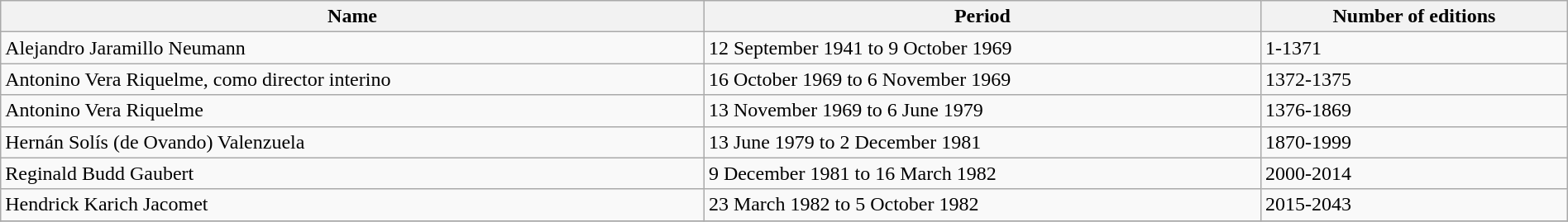<table class="wikitable sortable" width="100%">
<tr>
<th>Name</th>
<th>Period</th>
<th>Number of editions</th>
</tr>
<tr>
<td>Alejandro Jaramillo Neumann</td>
<td>12 September 1941 to 9 October 1969</td>
<td>1-1371</td>
</tr>
<tr>
<td>Antonino Vera Riquelme, como director interino</td>
<td>16 October 1969 to 6 November 1969</td>
<td>1372-1375</td>
</tr>
<tr>
<td>Antonino Vera Riquelme</td>
<td>13 November 1969 to 6 June 1979</td>
<td>1376-1869</td>
</tr>
<tr>
<td>Hernán Solís (de Ovando) Valenzuela</td>
<td>13 June 1979 to 2 December 1981</td>
<td>1870-1999</td>
</tr>
<tr>
<td>Reginald Budd Gaubert</td>
<td>9 December 1981 to 16 March 1982</td>
<td>2000-2014</td>
</tr>
<tr>
<td>Hendrick Karich Jacomet</td>
<td>23 March 1982 to 5 October 1982</td>
<td>2015-2043</td>
</tr>
<tr>
</tr>
</table>
